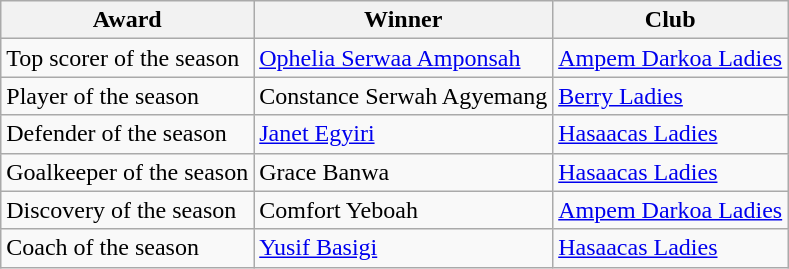<table class="wikitable">
<tr>
<th>Award</th>
<th>Winner</th>
<th>Club</th>
</tr>
<tr>
<td>Top scorer of the season</td>
<td> <a href='#'>Ophelia Serwaa Amponsah</a></td>
<td><a href='#'>Ampem Darkoa Ladies</a></td>
</tr>
<tr>
<td>Player of the season</td>
<td> Constance Serwah Agyemang</td>
<td><a href='#'>Berry Ladies</a></td>
</tr>
<tr>
<td>Defender of the season</td>
<td> <a href='#'>Janet Egyiri</a></td>
<td><a href='#'>Hasaacas Ladies</a></td>
</tr>
<tr>
<td>Goalkeeper of the season</td>
<td> Grace Banwa</td>
<td><a href='#'>Hasaacas Ladies</a></td>
</tr>
<tr>
<td>Discovery of the season</td>
<td> Comfort Yeboah</td>
<td><a href='#'>Ampem Darkoa Ladies</a></td>
</tr>
<tr>
<td>Coach of the season</td>
<td> <a href='#'>Yusif Basigi</a></td>
<td><a href='#'>Hasaacas Ladies</a></td>
</tr>
</table>
